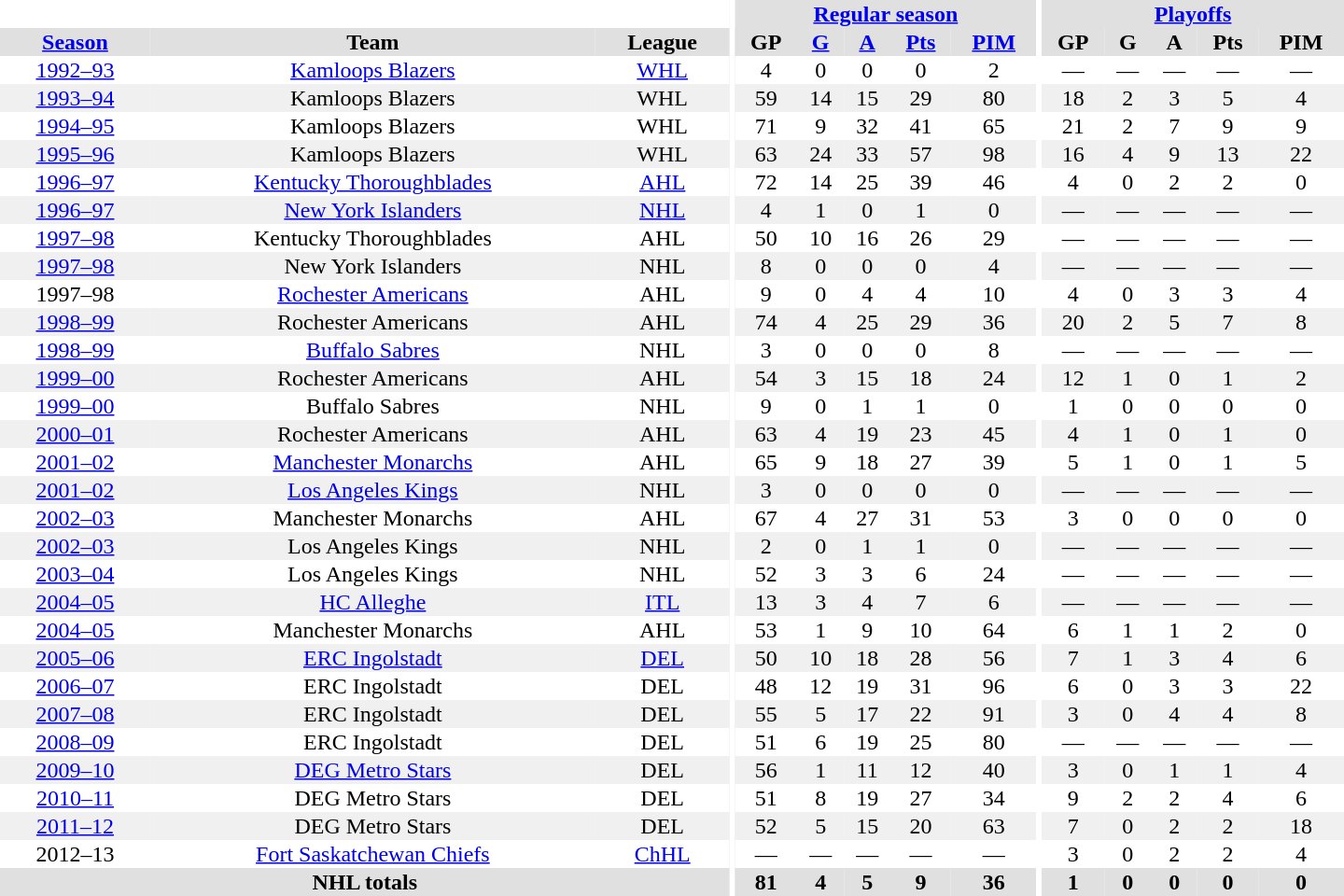<table border="0" cellpadding="1" cellspacing="0" style="text-align:center; width:60em">
<tr bgcolor="#e0e0e0">
<th colspan="3" bgcolor="#ffffff"></th>
<th rowspan="99" bgcolor="#ffffff"></th>
<th colspan="5"><a href='#'>Regular season</a></th>
<th rowspan="99" bgcolor="#ffffff"></th>
<th colspan="5"><a href='#'>Playoffs</a></th>
</tr>
<tr bgcolor="#e0e0e0">
<th><a href='#'>Season</a></th>
<th>Team</th>
<th>League</th>
<th>GP</th>
<th><a href='#'>G</a></th>
<th><a href='#'>A</a></th>
<th><a href='#'>Pts</a></th>
<th><a href='#'>PIM</a></th>
<th>GP</th>
<th>G</th>
<th>A</th>
<th>Pts</th>
<th>PIM</th>
</tr>
<tr ALIGN="center">
<td><a href='#'>1992–93</a></td>
<td><a href='#'>Kamloops Blazers</a></td>
<td><a href='#'>WHL</a></td>
<td>4</td>
<td>0</td>
<td>0</td>
<td>0</td>
<td>2</td>
<td>—</td>
<td>—</td>
<td>—</td>
<td>—</td>
<td>—</td>
</tr>
<tr ALIGN="center" bgcolor="#f0f0f0">
<td><a href='#'>1993–94</a></td>
<td>Kamloops Blazers</td>
<td>WHL</td>
<td>59</td>
<td>14</td>
<td>15</td>
<td>29</td>
<td>80</td>
<td>18</td>
<td>2</td>
<td>3</td>
<td>5</td>
<td>4</td>
</tr>
<tr ALIGN="center">
<td><a href='#'>1994–95</a></td>
<td>Kamloops Blazers</td>
<td>WHL</td>
<td>71</td>
<td>9</td>
<td>32</td>
<td>41</td>
<td>65</td>
<td>21</td>
<td>2</td>
<td>7</td>
<td>9</td>
<td>9</td>
</tr>
<tr ALIGN="center" bgcolor="#f0f0f0">
<td><a href='#'>1995–96</a></td>
<td>Kamloops Blazers</td>
<td>WHL</td>
<td>63</td>
<td>24</td>
<td>33</td>
<td>57</td>
<td>98</td>
<td>16</td>
<td>4</td>
<td>9</td>
<td>13</td>
<td>22</td>
</tr>
<tr ALIGN="center">
<td><a href='#'>1996–97</a></td>
<td><a href='#'>Kentucky Thoroughblades</a></td>
<td><a href='#'>AHL</a></td>
<td>72</td>
<td>14</td>
<td>25</td>
<td>39</td>
<td>46</td>
<td>4</td>
<td>0</td>
<td>2</td>
<td>2</td>
<td>0</td>
</tr>
<tr ALIGN="center" bgcolor="#f0f0f0">
<td><a href='#'>1996–97</a></td>
<td><a href='#'>New York Islanders</a></td>
<td><a href='#'>NHL</a></td>
<td>4</td>
<td>1</td>
<td>0</td>
<td>1</td>
<td>0</td>
<td>—</td>
<td>—</td>
<td>—</td>
<td>—</td>
<td>—</td>
</tr>
<tr ALIGN="center">
<td><a href='#'>1997–98</a></td>
<td>Kentucky Thoroughblades</td>
<td>AHL</td>
<td>50</td>
<td>10</td>
<td>16</td>
<td>26</td>
<td>29</td>
<td>—</td>
<td>—</td>
<td>—</td>
<td>—</td>
<td>—</td>
</tr>
<tr ALIGN="center" bgcolor="#f0f0f0">
<td><a href='#'>1997–98</a></td>
<td>New York Islanders</td>
<td>NHL</td>
<td>8</td>
<td>0</td>
<td>0</td>
<td>0</td>
<td>4</td>
<td>—</td>
<td>—</td>
<td>—</td>
<td>—</td>
<td>—</td>
</tr>
<tr ALIGN="center">
<td>1997–98</td>
<td><a href='#'>Rochester Americans</a></td>
<td>AHL</td>
<td>9</td>
<td>0</td>
<td>4</td>
<td>4</td>
<td>10</td>
<td>4</td>
<td>0</td>
<td>3</td>
<td>3</td>
<td>4</td>
</tr>
<tr ALIGN="center" bgcolor="#f0f0f0">
<td><a href='#'>1998–99</a></td>
<td>Rochester Americans</td>
<td>AHL</td>
<td>74</td>
<td>4</td>
<td>25</td>
<td>29</td>
<td>36</td>
<td>20</td>
<td>2</td>
<td>5</td>
<td>7</td>
<td>8</td>
</tr>
<tr ALIGN="center">
<td><a href='#'>1998–99</a></td>
<td><a href='#'>Buffalo Sabres</a></td>
<td>NHL</td>
<td>3</td>
<td>0</td>
<td>0</td>
<td>0</td>
<td>8</td>
<td>—</td>
<td>—</td>
<td>—</td>
<td>—</td>
<td>—</td>
</tr>
<tr ALIGN="center" bgcolor="#f0f0f0">
<td><a href='#'>1999–00</a></td>
<td>Rochester Americans</td>
<td>AHL</td>
<td>54</td>
<td>3</td>
<td>15</td>
<td>18</td>
<td>24</td>
<td>12</td>
<td>1</td>
<td>0</td>
<td>1</td>
<td>2</td>
</tr>
<tr ALIGN="center">
<td><a href='#'>1999–00</a></td>
<td>Buffalo Sabres</td>
<td>NHL</td>
<td>9</td>
<td>0</td>
<td>1</td>
<td>1</td>
<td>0</td>
<td>1</td>
<td>0</td>
<td>0</td>
<td>0</td>
<td>0</td>
</tr>
<tr ALIGN="center" bgcolor="#f0f0f0">
<td><a href='#'>2000–01</a></td>
<td>Rochester Americans</td>
<td>AHL</td>
<td>63</td>
<td>4</td>
<td>19</td>
<td>23</td>
<td>45</td>
<td>4</td>
<td>1</td>
<td>0</td>
<td>1</td>
<td>0</td>
</tr>
<tr ALIGN="center">
<td><a href='#'>2001–02</a></td>
<td><a href='#'>Manchester Monarchs</a></td>
<td>AHL</td>
<td>65</td>
<td>9</td>
<td>18</td>
<td>27</td>
<td>39</td>
<td>5</td>
<td>1</td>
<td>0</td>
<td>1</td>
<td>5</td>
</tr>
<tr ALIGN="center" bgcolor="#f0f0f0">
<td><a href='#'>2001–02</a></td>
<td><a href='#'>Los Angeles Kings</a></td>
<td>NHL</td>
<td>3</td>
<td>0</td>
<td>0</td>
<td>0</td>
<td>0</td>
<td>—</td>
<td>—</td>
<td>—</td>
<td>—</td>
<td>—</td>
</tr>
<tr ALIGN="center">
<td><a href='#'>2002–03</a></td>
<td>Manchester Monarchs</td>
<td>AHL</td>
<td>67</td>
<td>4</td>
<td>27</td>
<td>31</td>
<td>53</td>
<td>3</td>
<td>0</td>
<td>0</td>
<td>0</td>
<td>0</td>
</tr>
<tr ALIGN="center" bgcolor="#f0f0f0">
<td><a href='#'>2002–03</a></td>
<td>Los Angeles Kings</td>
<td>NHL</td>
<td>2</td>
<td>0</td>
<td>1</td>
<td>1</td>
<td>0</td>
<td>—</td>
<td>—</td>
<td>—</td>
<td>—</td>
<td>—</td>
</tr>
<tr ALIGN="center">
<td><a href='#'>2003–04</a></td>
<td>Los Angeles Kings</td>
<td>NHL</td>
<td>52</td>
<td>3</td>
<td>3</td>
<td>6</td>
<td>24</td>
<td>—</td>
<td>—</td>
<td>—</td>
<td>—</td>
<td>—</td>
</tr>
<tr ALIGN="center" bgcolor="#f0f0f0">
<td><a href='#'>2004–05</a></td>
<td><a href='#'>HC Alleghe</a></td>
<td><a href='#'>ITL</a></td>
<td>13</td>
<td>3</td>
<td>4</td>
<td>7</td>
<td>6</td>
<td>—</td>
<td>—</td>
<td>—</td>
<td>—</td>
<td>—</td>
</tr>
<tr ALIGN="center">
<td><a href='#'>2004–05</a></td>
<td>Manchester Monarchs</td>
<td>AHL</td>
<td>53</td>
<td>1</td>
<td>9</td>
<td>10</td>
<td>64</td>
<td>6</td>
<td>1</td>
<td>1</td>
<td>2</td>
<td>0</td>
</tr>
<tr ALIGN="center" bgcolor="#f0f0f0">
<td><a href='#'>2005–06</a></td>
<td><a href='#'>ERC Ingolstadt</a></td>
<td><a href='#'>DEL</a></td>
<td>50</td>
<td>10</td>
<td>18</td>
<td>28</td>
<td>56</td>
<td>7</td>
<td>1</td>
<td>3</td>
<td>4</td>
<td>6</td>
</tr>
<tr ALIGN="center">
<td><a href='#'>2006–07</a></td>
<td>ERC Ingolstadt</td>
<td>DEL</td>
<td>48</td>
<td>12</td>
<td>19</td>
<td>31</td>
<td>96</td>
<td>6</td>
<td>0</td>
<td>3</td>
<td>3</td>
<td>22</td>
</tr>
<tr ALIGN="center" bgcolor="#f0f0f0">
<td><a href='#'>2007–08</a></td>
<td>ERC Ingolstadt</td>
<td>DEL</td>
<td>55</td>
<td>5</td>
<td>17</td>
<td>22</td>
<td>91</td>
<td>3</td>
<td>0</td>
<td>4</td>
<td>4</td>
<td>8</td>
</tr>
<tr ALIGN="center">
<td><a href='#'>2008–09</a></td>
<td>ERC Ingolstadt</td>
<td>DEL</td>
<td>51</td>
<td>6</td>
<td>19</td>
<td>25</td>
<td>80</td>
<td>—</td>
<td>—</td>
<td>—</td>
<td>—</td>
<td>—</td>
</tr>
<tr ALIGN="center" bgcolor="#f0f0f0">
<td><a href='#'>2009–10</a></td>
<td><a href='#'>DEG Metro Stars</a></td>
<td>DEL</td>
<td>56</td>
<td>1</td>
<td>11</td>
<td>12</td>
<td>40</td>
<td>3</td>
<td>0</td>
<td>1</td>
<td>1</td>
<td>4</td>
</tr>
<tr ALIGN="center">
<td><a href='#'>2010–11</a></td>
<td>DEG Metro Stars</td>
<td>DEL</td>
<td>51</td>
<td>8</td>
<td>19</td>
<td>27</td>
<td>34</td>
<td>9</td>
<td>2</td>
<td>2</td>
<td>4</td>
<td>6</td>
</tr>
<tr ALIGN="center" bgcolor="#f0f0f0">
<td><a href='#'>2011–12</a></td>
<td>DEG Metro Stars</td>
<td>DEL</td>
<td>52</td>
<td>5</td>
<td>15</td>
<td>20</td>
<td>63</td>
<td>7</td>
<td>0</td>
<td>2</td>
<td>2</td>
<td>18</td>
</tr>
<tr ALIGN="center">
<td>2012–13</td>
<td><a href='#'>Fort Saskatchewan Chiefs</a></td>
<td><a href='#'>ChHL</a></td>
<td>—</td>
<td>—</td>
<td>—</td>
<td>—</td>
<td>—</td>
<td>3</td>
<td>0</td>
<td>2</td>
<td>2</td>
<td>4</td>
</tr>
<tr bgcolor="#e0e0e0">
<th colspan="3">NHL totals</th>
<th>81</th>
<th>4</th>
<th>5</th>
<th>9</th>
<th>36</th>
<th>1</th>
<th>0</th>
<th>0</th>
<th>0</th>
<th>0</th>
</tr>
</table>
